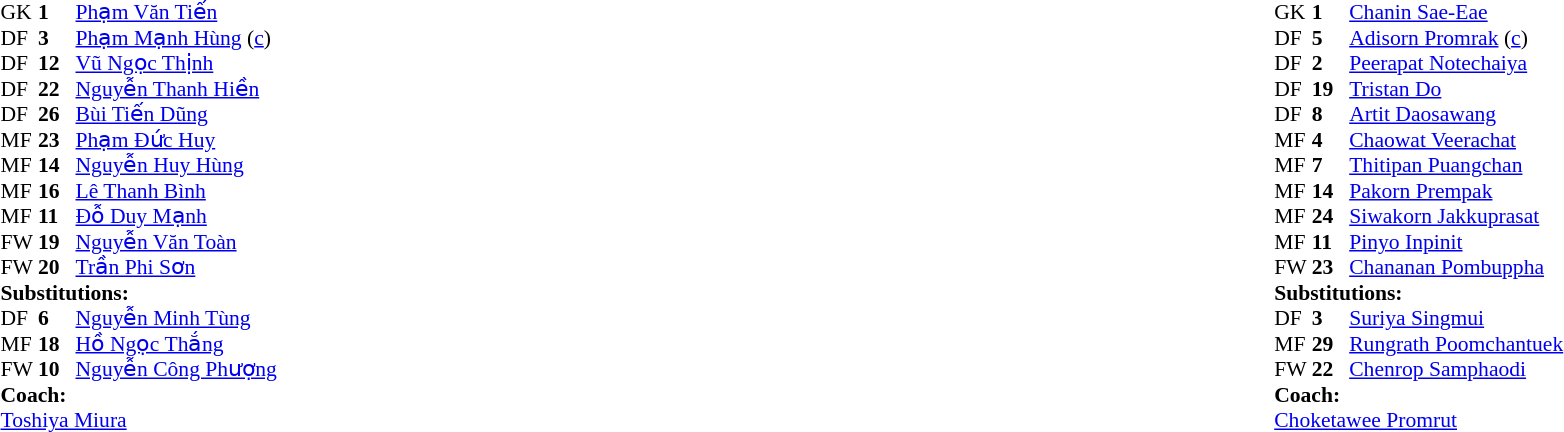<table width="100%">
<tr>
<td valign="top" width="50%"><br><table style="font-size: 90%" cellspacing="0" cellpadding="0">
<tr>
<th width="25"></th>
<th width="25"></th>
</tr>
<tr>
<td>GK</td>
<td><strong>1</strong></td>
<td><a href='#'>Phạm Văn Tiến</a></td>
</tr>
<tr>
<td>DF</td>
<td><strong>3</strong></td>
<td><a href='#'>Phạm Mạnh Hùng</a> (<a href='#'>c</a>)</td>
</tr>
<tr>
<td>DF</td>
<td><strong>12</strong></td>
<td><a href='#'>Vũ Ngọc Thịnh</a></td>
</tr>
<tr>
<td>DF</td>
<td><strong>22</strong></td>
<td><a href='#'>Nguyễn Thanh Hiền</a></td>
</tr>
<tr>
<td>DF</td>
<td><strong>26</strong></td>
<td><a href='#'>Bùi Tiến Dũng</a></td>
<td></td>
<td></td>
</tr>
<tr>
<td>MF</td>
<td><strong>23</strong></td>
<td><a href='#'>Phạm Đức Huy</a></td>
</tr>
<tr>
<td>MF</td>
<td><strong>14</strong></td>
<td><a href='#'>Nguyễn Huy Hùng</a></td>
<td></td>
<td></td>
</tr>
<tr>
<td>MF</td>
<td><strong>16</strong></td>
<td><a href='#'>Lê Thanh Bình</a></td>
</tr>
<tr>
<td>MF</td>
<td><strong>11</strong></td>
<td><a href='#'>Đỗ Duy Mạnh</a></td>
<td></td>
<td></td>
</tr>
<tr>
<td>FW</td>
<td><strong>19</strong></td>
<td><a href='#'>Nguyễn Văn Toàn</a></td>
</tr>
<tr>
<td>FW</td>
<td><strong>20</strong></td>
<td><a href='#'>Trần Phi Sơn</a></td>
</tr>
<tr>
<td colspan=3><strong>Substitutions:</strong></td>
</tr>
<tr>
<td>DF</td>
<td><strong>6</strong></td>
<td><a href='#'>Nguyễn Minh Tùng</a></td>
<td></td>
<td></td>
</tr>
<tr>
<td>MF</td>
<td><strong>18</strong></td>
<td><a href='#'>Hồ Ngọc Thắng</a></td>
<td></td>
<td></td>
</tr>
<tr>
<td>FW</td>
<td><strong>10</strong></td>
<td><a href='#'>Nguyễn Công Phượng</a></td>
<td></td>
<td></td>
</tr>
<tr>
<td colspan=3><strong>Coach:</strong></td>
</tr>
<tr>
<td colspan=3> <a href='#'>Toshiya Miura</a></td>
</tr>
</table>
</td>
<td valign="top"></td>
<td valign="top" width="50%"><br><table style="font-size: 90%" cellspacing="0" cellpadding="0" align="center">
<tr>
<th width=25></th>
<th width=25></th>
</tr>
<tr>
<td>GK</td>
<td><strong>1</strong></td>
<td><a href='#'>Chanin Sae-Eae</a></td>
</tr>
<tr>
<td>DF</td>
<td><strong>5</strong></td>
<td><a href='#'>Adisorn Promrak</a> (<a href='#'>c</a>)</td>
</tr>
<tr>
<td>DF</td>
<td><strong>2</strong></td>
<td><a href='#'>Peerapat Notechaiya</a></td>
<td></td>
<td></td>
</tr>
<tr>
<td>DF</td>
<td><strong>19</strong></td>
<td><a href='#'>Tristan Do</a></td>
</tr>
<tr>
<td>DF</td>
<td><strong>8</strong></td>
<td><a href='#'>Artit Daosawang</a></td>
</tr>
<tr>
<td>MF</td>
<td><strong>4</strong></td>
<td><a href='#'>Chaowat Veerachat</a></td>
</tr>
<tr>
<td>MF</td>
<td><strong>7</strong></td>
<td><a href='#'>Thitipan Puangchan</a></td>
<td></td>
</tr>
<tr>
<td>MF</td>
<td><strong>14</strong></td>
<td><a href='#'>Pakorn Prempak</a></td>
<td></td>
<td></td>
</tr>
<tr>
<td>MF</td>
<td><strong>24</strong></td>
<td><a href='#'>Siwakorn Jakkuprasat</a></td>
</tr>
<tr>
<td>MF</td>
<td><strong>11</strong></td>
<td><a href='#'>Pinyo Inpinit</a></td>
<td></td>
<td></td>
</tr>
<tr>
<td>FW</td>
<td><strong>23</strong></td>
<td><a href='#'>Chananan Pombuppha</a></td>
</tr>
<tr>
<td colspan=3><strong>Substitutions:</strong></td>
</tr>
<tr>
<td>DF</td>
<td><strong>3</strong></td>
<td><a href='#'>Suriya Singmui</a></td>
<td></td>
<td></td>
</tr>
<tr>
<td>MF</td>
<td><strong>29</strong></td>
<td><a href='#'>Rungrath Poomchantuek</a></td>
<td></td>
<td></td>
</tr>
<tr>
<td>FW</td>
<td><strong>22</strong></td>
<td><a href='#'>Chenrop Samphaodi</a></td>
<td></td>
<td></td>
</tr>
<tr>
<td colspan=3><strong>Coach:</strong></td>
</tr>
<tr>
<td colspan=3> <a href='#'>Choketawee Promrut</a></td>
</tr>
</table>
</td>
</tr>
</table>
